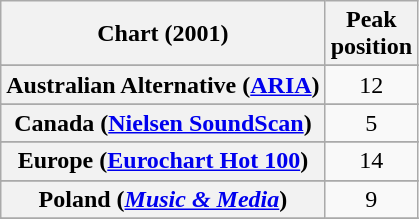<table class="wikitable sortable plainrowheaders" style="text-align:center">
<tr>
<th scope="col">Chart (2001)</th>
<th scope="col">Peak<br>position</th>
</tr>
<tr>
</tr>
<tr>
<th scope="row">Australian Alternative (<a href='#'>ARIA</a>)</th>
<td>12</td>
</tr>
<tr>
</tr>
<tr>
</tr>
<tr>
</tr>
<tr>
<th scope="row">Canada (<a href='#'>Nielsen SoundScan</a>)</th>
<td>5</td>
</tr>
<tr>
</tr>
<tr>
<th scope="row">Europe (<a href='#'>Eurochart Hot 100</a>)</th>
<td>14</td>
</tr>
<tr>
</tr>
<tr>
</tr>
<tr>
</tr>
<tr>
</tr>
<tr>
</tr>
<tr>
</tr>
<tr>
</tr>
<tr>
</tr>
<tr>
</tr>
<tr>
<th scope="row">Poland (<em><a href='#'>Music & Media</a></em>)</th>
<td>9</td>
</tr>
<tr>
</tr>
<tr>
</tr>
<tr>
</tr>
<tr>
</tr>
<tr>
</tr>
<tr>
</tr>
<tr>
</tr>
<tr>
</tr>
<tr>
</tr>
</table>
